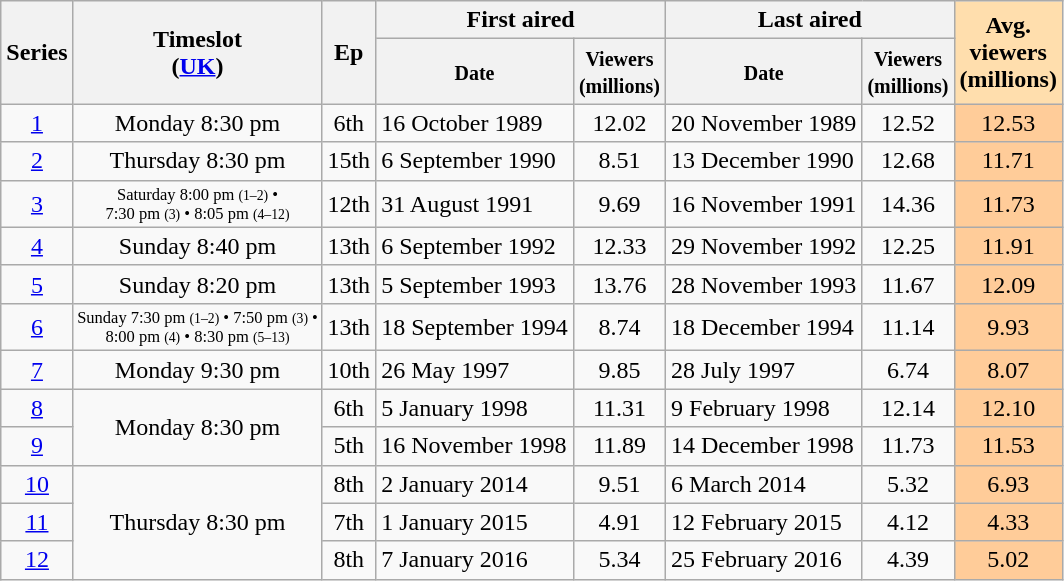<table class="wikitable">
<tr>
<th rowspan="2">Series</th>
<th rowspan="2">Timeslot <br> (<a href='#'>UK</a>)</th>
<th rowspan="2">Ep</th>
<th colspan="2">First aired</th>
<th colspan="2">Last aired</th>
<th rowspan="2" style="background:#ffdead;">Avg. <br> viewers <br> (millions)</th>
</tr>
<tr>
<th><small><strong>Date</strong></small></th>
<th><small><strong>Viewers</strong> <br> <strong>(millions)</strong></small></th>
<th><small><strong>Date</strong></small></th>
<th><small><strong>Viewers</strong> <br> <strong>(millions)</strong></small></th>
</tr>
<tr>
<td align="center"><a href='#'>1</a></td>
<td align="center">Monday 8:30 pm</td>
<td align="center">6th</td>
<td>16 October 1989</td>
<td align="center">12.02</td>
<td>20 November 1989</td>
<td align="center">12.52</td>
<td style="background:#fc9; text-align:center;">12.53</td>
</tr>
<tr>
<td align="center"><a href='#'>2</a></td>
<td align="center">Thursday 8:30 pm</td>
<td align="center">15th</td>
<td>6 September 1990</td>
<td align="center">8.51</td>
<td>13 December 1990</td>
<td align="center">12.68</td>
<td style="background:#fc9; text-align:center;">11.71</td>
</tr>
<tr>
<td align="center"><a href='#'>3</a></td>
<th style="background:#F9F9F9;font-size:11px;font-weight:normal;text-align:center;line-height:110%">Saturday 8:00 pm <small>(1–2)</small> • <br>7:30 pm <small>(3)</small> • 8:05 pm <small>(4–12)</small></th>
<td align="center">12th</td>
<td>31 August 1991</td>
<td align="center">9.69</td>
<td>16 November 1991</td>
<td align="center">14.36</td>
<td style="background:#fc9; text-align:center;">11.73</td>
</tr>
<tr>
<td align="center"><a href='#'>4</a></td>
<td align="center">Sunday 8:40 pm</td>
<td align="center">13th</td>
<td>6 September 1992</td>
<td align="center">12.33</td>
<td>29 November 1992</td>
<td align="center">12.25</td>
<td style="background:#fc9; text-align:center;">11.91</td>
</tr>
<tr>
<td align="center"><a href='#'>5</a></td>
<td align="center">Sunday 8:20 pm</td>
<td align="center">13th</td>
<td>5 September 1993</td>
<td align="center">13.76</td>
<td>28 November 1993</td>
<td align="center">11.67</td>
<td style="background:#fc9; text-align:center;">12.09</td>
</tr>
<tr>
<td align="center"><a href='#'>6</a></td>
<th style="background:#F9F9F9;font-size:11px;font-weight:normal;text-align:center;line-height:110%">Sunday 7:30 pm <small>(1–2)</small> • 7:50 pm <small>(3)</small> •<br>8:00 pm <small>(4)</small> • 8:30 pm <small>(5–13)</small></th>
<td align="center">13th</td>
<td>18 September 1994</td>
<td align="center">8.74</td>
<td>18 December 1994</td>
<td align="center">11.14</td>
<td style="background:#fc9; text-align:center;">9.93</td>
</tr>
<tr>
<td align="center"><a href='#'>7</a></td>
<td align="center">Monday 9:30 pm</td>
<td align="center">10th</td>
<td>26 May 1997</td>
<td align="center">9.85</td>
<td>28 July 1997</td>
<td align="center">6.74</td>
<td style="background:#fc9; text-align:center;">8.07</td>
</tr>
<tr>
<td align="center"><a href='#'>8</a></td>
<td rowspan="2" align="center">Monday 8:30 pm</td>
<td align="center">6th</td>
<td>5 January 1998</td>
<td align="center">11.31</td>
<td>9 February 1998</td>
<td align="center">12.14</td>
<td style="background:#fc9; text-align:center;">12.10</td>
</tr>
<tr>
<td align="center"><a href='#'>9</a></td>
<td align="center">5th</td>
<td>16 November 1998</td>
<td align="center">11.89</td>
<td>14 December 1998</td>
<td align="center">11.73</td>
<td style="background:#fc9; text-align:center;">11.53</td>
</tr>
<tr>
<td align="center"><a href='#'>10</a></td>
<td rowspan="3" align="center">Thursday 8:30 pm</td>
<td align="center">8th</td>
<td>2 January 2014</td>
<td align="center">9.51</td>
<td>6 March 2014</td>
<td align="center">5.32</td>
<td style="background:#fc9; text-align:center;">6.93</td>
</tr>
<tr>
<td align="center"><a href='#'>11</a></td>
<td align="center">7th</td>
<td>1 January 2015</td>
<td align="center">4.91</td>
<td>12 February 2015</td>
<td align="center">4.12</td>
<td style="background:#fc9; text-align:center;">4.33</td>
</tr>
<tr>
<td align="center"><a href='#'>12</a></td>
<td align="center">8th</td>
<td>7 January 2016</td>
<td align="center">5.34</td>
<td>25 February 2016</td>
<td align="center">4.39</td>
<td style="background:#fc9; text-align:center;">5.02</td>
</tr>
</table>
